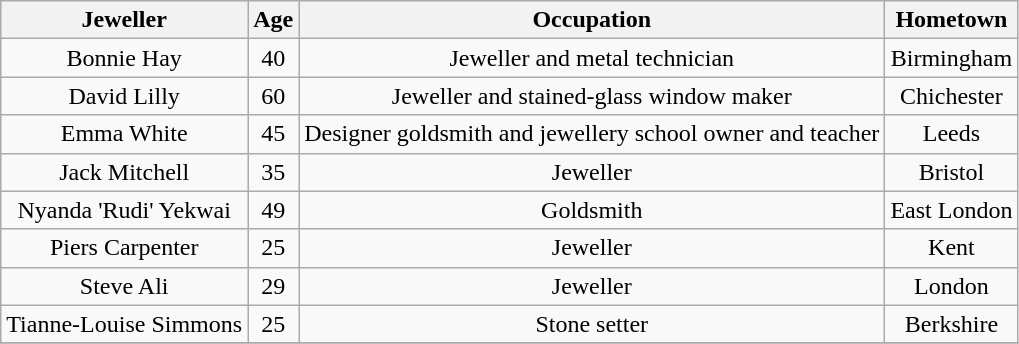<table class="wikitable" style="text-align:center">
<tr>
<th>Jeweller</th>
<th>Age</th>
<th>Occupation</th>
<th>Hometown</th>
</tr>
<tr>
<td>Bonnie Hay</td>
<td>40</td>
<td>Jeweller and metal technician</td>
<td>Birmingham</td>
</tr>
<tr>
<td>David Lilly</td>
<td>60</td>
<td>Jeweller and stained-glass window maker</td>
<td>Chichester</td>
</tr>
<tr>
<td>Emma White</td>
<td>45</td>
<td>Designer goldsmith and jewellery school owner and teacher</td>
<td>Leeds</td>
</tr>
<tr>
<td>Jack Mitchell</td>
<td>35</td>
<td>Jeweller</td>
<td>Bristol</td>
</tr>
<tr>
<td>Nyanda 'Rudi' Yekwai</td>
<td>49</td>
<td>Goldsmith</td>
<td>East London</td>
</tr>
<tr>
<td>Piers Carpenter</td>
<td>25</td>
<td>Jeweller</td>
<td>Kent</td>
</tr>
<tr>
<td>Steve Ali</td>
<td>29</td>
<td>Jeweller</td>
<td>London</td>
</tr>
<tr>
<td>Tianne-Louise Simmons</td>
<td>25</td>
<td>Stone setter</td>
<td>Berkshire</td>
</tr>
<tr>
</tr>
</table>
